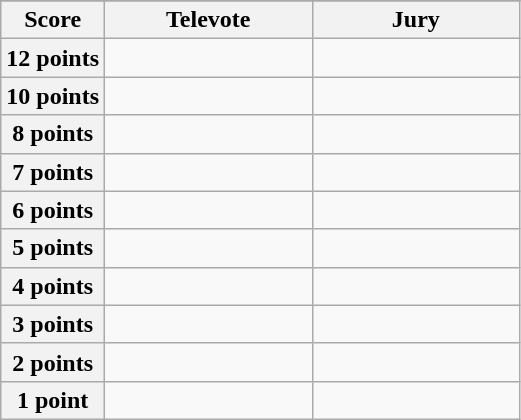<table class="wikitable">
<tr>
</tr>
<tr>
<th scope="col" width="20%">Score</th>
<th scope="col" width="40%">Televote</th>
<th scope="col" width="40%">Jury</th>
</tr>
<tr>
<th scope="row">12 points</th>
<td></td>
<td></td>
</tr>
<tr>
<th scope="row">10 points</th>
<td></td>
<td></td>
</tr>
<tr>
<th scope="row">8 points</th>
<td></td>
<td></td>
</tr>
<tr>
<th scope="row">7 points</th>
<td></td>
<td></td>
</tr>
<tr>
<th scope="row">6 points</th>
<td></td>
<td></td>
</tr>
<tr>
<th scope="row">5 points</th>
<td></td>
<td></td>
</tr>
<tr>
<th scope="row">4 points</th>
<td></td>
<td></td>
</tr>
<tr>
<th scope="row">3 points</th>
<td></td>
<td></td>
</tr>
<tr>
<th scope="row">2 points</th>
<td></td>
<td></td>
</tr>
<tr>
<th scope="row">1 point</th>
<td></td>
<td></td>
</tr>
</table>
